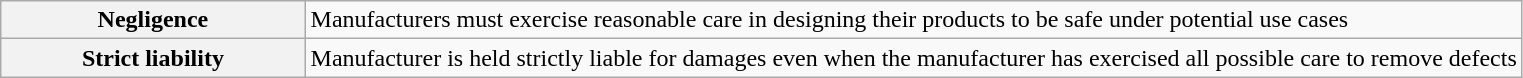<table class="wikitable">
<tr style="vertical-align: top;">
<th scope="row" style="width: 20%;">Negligence</th>
<td style="width: 80%;">Manufacturers must exercise reasonable care in designing their products to be safe under potential use cases</td>
</tr>
<tr style="vertical-align: top;">
<th scope="row">Strict liability</th>
<td>Manufacturer is held strictly liable for damages even when the manufacturer has exercised all possible care to remove defects</td>
</tr>
</table>
